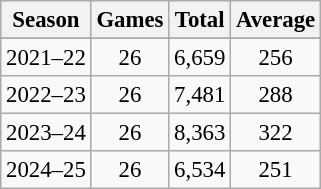<table class="wikitable" border="1" style="text-align:center; font-size:95%">
<tr>
<th rowspan="1">Season</th>
<th rowspan="1">Games</th>
<th rowspan="1">Total</th>
<th rowspan="1">Average</th>
</tr>
<tr>
</tr>
<tr>
</tr>
<tr>
</tr>
<tr style="text-align:center">
<td>2021–22</td>
<td>26</td>
<td>6,659</td>
<td>256</td>
</tr>
<tr>
<td>2022–23</td>
<td>26</td>
<td>7,481</td>
<td>288</td>
</tr>
<tr>
<td>2023–24</td>
<td>26</td>
<td>8,363</td>
<td>322</td>
</tr>
<tr>
<td>2024–25</td>
<td>26</td>
<td>6,534</td>
<td>251</td>
</tr>
</table>
